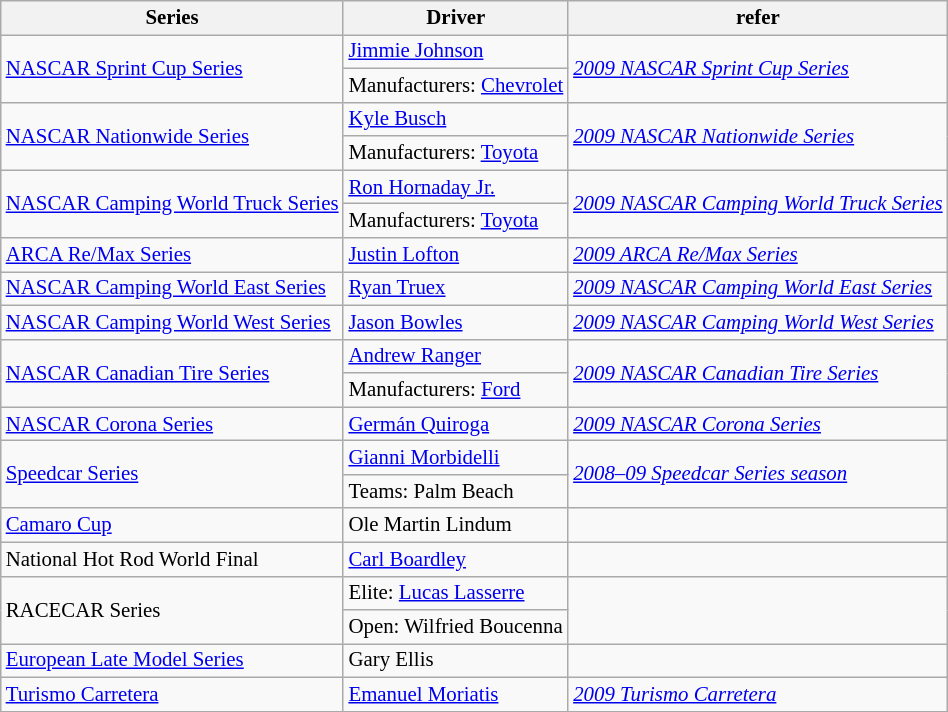<table class="wikitable" style="font-size: 87%;">
<tr>
<th>Series</th>
<th>Driver</th>
<th>refer</th>
</tr>
<tr>
<td rowspan=2><a href='#'>NASCAR Sprint Cup Series</a></td>
<td> <a href='#'>Jimmie Johnson</a></td>
<td rowspan=2><em><a href='#'>2009 NASCAR Sprint Cup Series</a></em></td>
</tr>
<tr>
<td>Manufacturers:  <a href='#'>Chevrolet</a></td>
</tr>
<tr>
<td rowspan=2><a href='#'>NASCAR Nationwide Series</a></td>
<td> <a href='#'>Kyle Busch</a></td>
<td rowspan=2><em><a href='#'>2009 NASCAR Nationwide Series</a></em></td>
</tr>
<tr>
<td>Manufacturers:  <a href='#'>Toyota</a></td>
</tr>
<tr>
<td rowspan=2><a href='#'>NASCAR Camping World Truck Series</a></td>
<td> <a href='#'>Ron Hornaday Jr.</a></td>
<td rowspan=2><em><a href='#'>2009 NASCAR Camping World Truck Series</a></em></td>
</tr>
<tr>
<td>Manufacturers:  <a href='#'>Toyota</a></td>
</tr>
<tr>
<td><a href='#'>ARCA Re/Max Series</a></td>
<td> <a href='#'>Justin Lofton</a></td>
<td><em><a href='#'>2009 ARCA Re/Max Series</a></em></td>
</tr>
<tr>
<td><a href='#'>NASCAR Camping World East Series</a></td>
<td> <a href='#'>Ryan Truex</a></td>
<td><em><a href='#'>2009 NASCAR Camping World East Series</a></em></td>
</tr>
<tr>
<td><a href='#'>NASCAR Camping World West Series</a></td>
<td> <a href='#'>Jason Bowles</a></td>
<td><em><a href='#'>2009 NASCAR Camping World West Series</a></em></td>
</tr>
<tr>
<td rowspan=2><a href='#'>NASCAR Canadian Tire Series</a></td>
<td> <a href='#'>Andrew Ranger</a></td>
<td rowspan=2><em><a href='#'>2009 NASCAR Canadian Tire Series</a></em></td>
</tr>
<tr>
<td>Manufacturers:  <a href='#'>Ford</a></td>
</tr>
<tr>
<td><a href='#'>NASCAR Corona Series</a></td>
<td> <a href='#'>Germán Quiroga</a></td>
<td><em><a href='#'>2009 NASCAR Corona Series</a></em></td>
</tr>
<tr>
<td rowspan=2><a href='#'>Speedcar Series</a></td>
<td> <a href='#'>Gianni Morbidelli</a></td>
<td rowspan=2><em><a href='#'>2008–09 Speedcar Series season</a></em></td>
</tr>
<tr>
<td>Teams:  Palm Beach</td>
</tr>
<tr>
<td><a href='#'>Camaro Cup</a></td>
<td> Ole Martin Lindum</td>
<td></td>
</tr>
<tr>
<td>National Hot Rod World Final</td>
<td> <a href='#'>Carl Boardley</a></td>
<td></td>
</tr>
<tr>
<td rowspan=2>RACECAR Series</td>
<td>Elite:  <a href='#'>Lucas Lasserre</a></td>
<td rowspan=2></td>
</tr>
<tr>
<td>Open:  Wilfried Boucenna</td>
</tr>
<tr>
<td><a href='#'>European Late Model Series</a></td>
<td> Gary Ellis</td>
<td></td>
</tr>
<tr>
<td><a href='#'>Turismo Carretera</a></td>
<td> <a href='#'>Emanuel Moriatis</a></td>
<td><em><a href='#'>2009 Turismo Carretera</a></em></td>
</tr>
<tr>
</tr>
</table>
